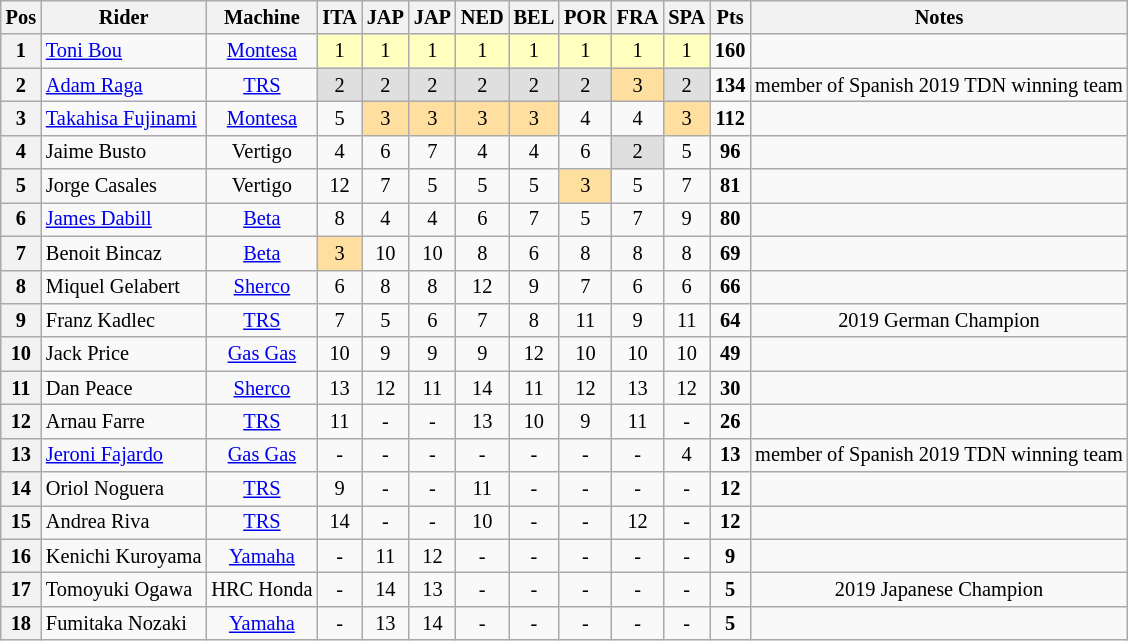<table class="wikitable" style="font-size: 85%; text-align:center">
<tr valign="top">
<th valign="middle">Pos</th>
<th valign="middle">Rider</th>
<th valign="middle">Machine</th>
<th>ITA<br></th>
<th>JAP<br></th>
<th>JAP<br></th>
<th>NED<br></th>
<th>BEL<br></th>
<th>POR<br></th>
<th>FRA<br></th>
<th>SPA<br></th>
<th valign="middle">Pts</th>
<th>Notes</th>
</tr>
<tr>
<th>1</th>
<td align="left"> <a href='#'>Toni Bou</a></td>
<td><a href='#'>Montesa</a></td>
<td style="background:#ffffbf;">1</td>
<td style="background:#ffffbf;">1</td>
<td style="background:#ffffbf;">1</td>
<td style="background:#ffffbf;">1</td>
<td style="background:#ffffbf;">1</td>
<td style="background:#ffffbf;">1</td>
<td style="background:#ffffbf;">1</td>
<td style="background:#ffffbf;">1</td>
<td><strong>160</strong></td>
<td></td>
</tr>
<tr>
<th>2</th>
<td align="left"> <a href='#'>Adam Raga</a></td>
<td><a href='#'>TRS</a></td>
<td style="background:#dfdfdf;">2</td>
<td style="background:#dfdfdf;">2</td>
<td style="background:#dfdfdf;">2</td>
<td style="background:#dfdfdf;">2</td>
<td style="background:#dfdfdf;">2</td>
<td style="background:#dfdfdf;">2</td>
<td style="background:#ffdf9f;">3</td>
<td style="background:#dfdfdf;">2</td>
<td><strong>134</strong></td>
<td>member of Spanish 2019 TDN winning team </td>
</tr>
<tr>
<th>3</th>
<td align="left"> <a href='#'>Takahisa Fujinami</a></td>
<td><a href='#'>Montesa</a></td>
<td>5</td>
<td style="background:#ffdf9f;">3</td>
<td style="background:#ffdf9f;">3</td>
<td style="background:#ffdf9f;">3</td>
<td style="background:#ffdf9f;">3</td>
<td>4</td>
<td>4</td>
<td style="background:#ffdf9f;">3</td>
<td><strong>112</strong></td>
<td></td>
</tr>
<tr>
<th>4</th>
<td align="left"> Jaime Busto</td>
<td>Vertigo</td>
<td>4</td>
<td>6</td>
<td>7</td>
<td>4</td>
<td>4</td>
<td>6</td>
<td style="background:#dfdfdf;">2</td>
<td>5</td>
<td><strong>96</strong></td>
<td></td>
</tr>
<tr>
<th>5</th>
<td align="left"> Jorge Casales</td>
<td>Vertigo</td>
<td>12</td>
<td>7</td>
<td>5</td>
<td>5</td>
<td>5</td>
<td style="background:#ffdf9f;">3</td>
<td>5</td>
<td>7</td>
<td><strong>81</strong></td>
<td></td>
</tr>
<tr>
<th>6</th>
<td align="left"> <a href='#'>James Dabill</a></td>
<td><a href='#'>Beta</a></td>
<td>8</td>
<td>4</td>
<td>4</td>
<td>6</td>
<td>7</td>
<td>5</td>
<td>7</td>
<td>9</td>
<td><strong>80</strong></td>
<td></td>
</tr>
<tr>
<th>7</th>
<td align="left"> Benoit Bincaz</td>
<td><a href='#'>Beta</a></td>
<td style="background:#ffdf9f;">3</td>
<td>10</td>
<td>10</td>
<td>8</td>
<td>6</td>
<td>8</td>
<td>8</td>
<td>8</td>
<td><strong>69</strong></td>
<td></td>
</tr>
<tr>
<th>8</th>
<td align="left"> Miquel Gelabert</td>
<td><a href='#'>Sherco</a></td>
<td>6</td>
<td>8</td>
<td>8</td>
<td>12</td>
<td>9</td>
<td>7</td>
<td>6</td>
<td>6</td>
<td><strong>66</strong></td>
<td></td>
</tr>
<tr>
<th>9</th>
<td align="left"> Franz Kadlec</td>
<td><a href='#'>TRS</a></td>
<td>7</td>
<td>5</td>
<td>6</td>
<td>7</td>
<td>8</td>
<td>11</td>
<td>9</td>
<td>11</td>
<td><strong>64</strong></td>
<td>2019 German Champion</td>
</tr>
<tr>
<th>10</th>
<td align="left"> Jack Price</td>
<td><a href='#'>Gas Gas</a></td>
<td>10</td>
<td>9</td>
<td>9</td>
<td>9</td>
<td>12</td>
<td>10</td>
<td>10</td>
<td>10</td>
<td><strong>49</strong></td>
<td></td>
</tr>
<tr>
<th>11</th>
<td align="left"> Dan Peace</td>
<td><a href='#'>Sherco</a></td>
<td>13</td>
<td>12</td>
<td>11</td>
<td>14</td>
<td>11</td>
<td>12</td>
<td>13</td>
<td>12</td>
<td><strong>30</strong></td>
<td></td>
</tr>
<tr>
<th>12</th>
<td align="left"> Arnau Farre</td>
<td><a href='#'>TRS</a></td>
<td>11</td>
<td>-</td>
<td>-</td>
<td>13</td>
<td>10</td>
<td>9</td>
<td>11</td>
<td>-</td>
<td><strong>26</strong></td>
<td></td>
</tr>
<tr>
<th>13</th>
<td align="left"> <a href='#'>Jeroni Fajardo</a></td>
<td><a href='#'>Gas Gas</a></td>
<td>-</td>
<td>-</td>
<td>-</td>
<td>-</td>
<td>-</td>
<td>-</td>
<td>-</td>
<td>4</td>
<td><strong>13</strong></td>
<td>member of Spanish 2019 TDN winning team</td>
</tr>
<tr>
<th>14</th>
<td align="left"> Oriol Noguera</td>
<td><a href='#'>TRS</a></td>
<td>9</td>
<td>-</td>
<td>-</td>
<td>11</td>
<td>-</td>
<td>-</td>
<td>-</td>
<td>-</td>
<td><strong>12</strong></td>
<td></td>
</tr>
<tr>
<th>15</th>
<td align="left"> Andrea Riva</td>
<td><a href='#'>TRS</a></td>
<td>14</td>
<td>-</td>
<td>-</td>
<td>10</td>
<td>-</td>
<td>-</td>
<td>12</td>
<td>-</td>
<td><strong>12</strong></td>
<td></td>
</tr>
<tr>
<th>16</th>
<td align="left"> Kenichi Kuroyama</td>
<td><a href='#'>Yamaha</a></td>
<td>-</td>
<td>11</td>
<td>12</td>
<td>-</td>
<td>-</td>
<td>-</td>
<td>-</td>
<td>-</td>
<td><strong>9</strong></td>
<td></td>
</tr>
<tr>
<th>17</th>
<td align="left"> Tomoyuki Ogawa</td>
<td>HRC Honda</td>
<td>-</td>
<td>14</td>
<td>13</td>
<td>-</td>
<td>-</td>
<td>-</td>
<td>-</td>
<td>-</td>
<td><strong>5</strong></td>
<td>2019 Japanese Champion</td>
</tr>
<tr>
<th>18</th>
<td align="left"> Fumitaka Nozaki</td>
<td><a href='#'>Yamaha</a></td>
<td>-</td>
<td>13</td>
<td>14</td>
<td>-</td>
<td>-</td>
<td>-</td>
<td>-</td>
<td>-</td>
<td><strong>5</strong></td>
<td></td>
</tr>
</table>
